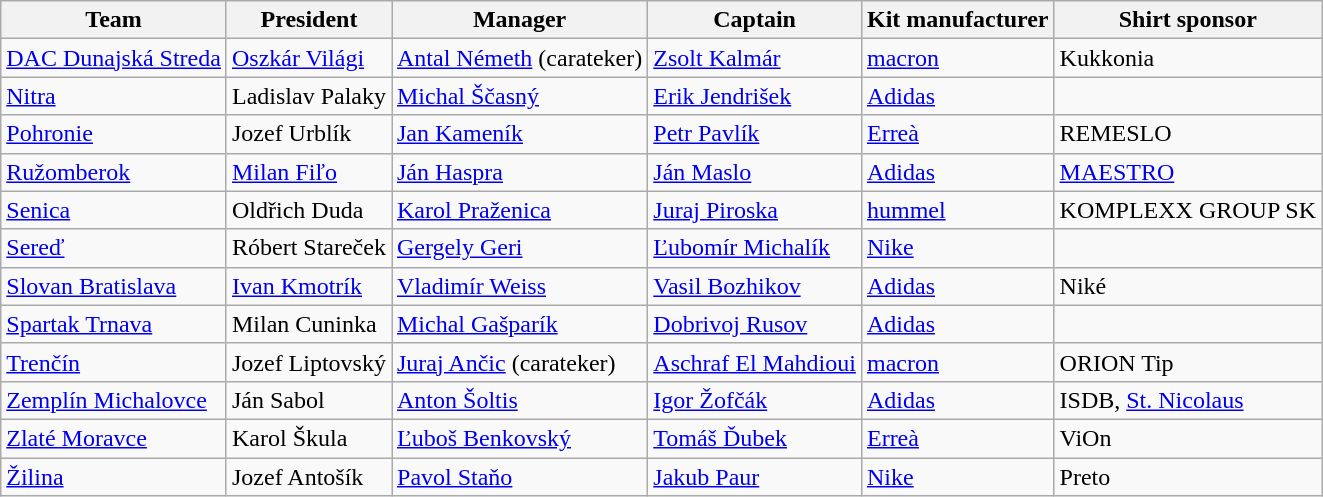<table class="wikitable sortable" style="text-align: left;">
<tr>
<th>Team</th>
<th>President</th>
<th>Manager</th>
<th>Captain</th>
<th>Kit manufacturer</th>
<th>Shirt sponsor</th>
</tr>
<tr>
<td><a href='#'>DAC Dunajská Streda</a></td>
<td> <a href='#'>Oszkár Világi</a></td>
<td> <a href='#'>Antal Németh</a> (carateker)</td>
<td> <a href='#'>Zsolt Kalmár</a></td>
<td> <a href='#'>macron</a></td>
<td>Kukkonia</td>
</tr>
<tr>
<td><a href='#'>Nitra</a></td>
<td> Ladislav Palaky</td>
<td> <a href='#'>Michal Ščasný</a></td>
<td> <a href='#'>Erik Jendrišek</a></td>
<td> <a href='#'>Adidas</a></td>
<td></td>
</tr>
<tr>
<td><a href='#'>Pohronie</a></td>
<td> Jozef Urblík</td>
<td> <a href='#'>Jan Kameník</a></td>
<td> <a href='#'>Petr Pavlík</a></td>
<td> <a href='#'>Erreà</a></td>
<td>REMESLO</td>
</tr>
<tr>
<td><a href='#'>Ružomberok</a></td>
<td> <a href='#'>Milan Fiľo</a></td>
<td> <a href='#'>Ján Haspra</a></td>
<td> <a href='#'>Ján Maslo</a></td>
<td> <a href='#'>Adidas</a></td>
<td><a href='#'>MAESTRO</a></td>
</tr>
<tr>
<td><a href='#'>Senica</a></td>
<td> Oldřich Duda</td>
<td> <a href='#'>Karol Praženica</a></td>
<td> <a href='#'>Juraj Piroska</a></td>
<td> <a href='#'>hummel</a></td>
<td>KOMPLEXX GROUP SK</td>
</tr>
<tr>
<td><a href='#'>Sereď</a></td>
<td> Róbert Stareček</td>
<td> <a href='#'>Gergely Geri</a></td>
<td> <a href='#'>Ľubomír Michalík</a></td>
<td> <a href='#'>Nike</a></td>
<td></td>
</tr>
<tr>
<td><a href='#'>Slovan Bratislava</a></td>
<td> <a href='#'>Ivan Kmotrík</a></td>
<td> <a href='#'>Vladimír Weiss</a></td>
<td> <a href='#'>Vasil Bozhikov</a></td>
<td> <a href='#'>Adidas</a></td>
<td>Niké</td>
</tr>
<tr>
<td><a href='#'>Spartak Trnava</a></td>
<td> Milan Cuninka</td>
<td> <a href='#'>Michal Gašparík</a></td>
<td> <a href='#'>Dobrivoj Rusov</a></td>
<td> <a href='#'>Adidas</a></td>
<td></td>
</tr>
<tr>
<td><a href='#'>Trenčín</a></td>
<td> Jozef Liptovský</td>
<td> <a href='#'>Juraj Ančic</a> (carateker)</td>
<td> <a href='#'>Aschraf El Mahdioui</a></td>
<td> <a href='#'>macron</a></td>
<td>ORION Tip</td>
</tr>
<tr>
<td><a href='#'>Zemplín Michalovce</a></td>
<td> Ján Sabol</td>
<td> <a href='#'>Anton Šoltis</a></td>
<td> <a href='#'>Igor Žofčák</a></td>
<td> <a href='#'>Adidas</a></td>
<td>ISDB, <a href='#'>St. Nicolaus</a></td>
</tr>
<tr>
<td><a href='#'>Zlaté Moravce</a></td>
<td> Karol Škula</td>
<td> <a href='#'>Ľuboš Benkovský</a></td>
<td> <a href='#'>Tomáš Ďubek</a></td>
<td> <a href='#'>Erreà</a></td>
<td>ViOn</td>
</tr>
<tr>
<td><a href='#'>Žilina</a></td>
<td> Jozef Antošík</td>
<td> <a href='#'>Pavol Staňo</a></td>
<td> <a href='#'>Jakub Paur</a></td>
<td> <a href='#'>Nike</a></td>
<td>Preto</td>
</tr>
</table>
